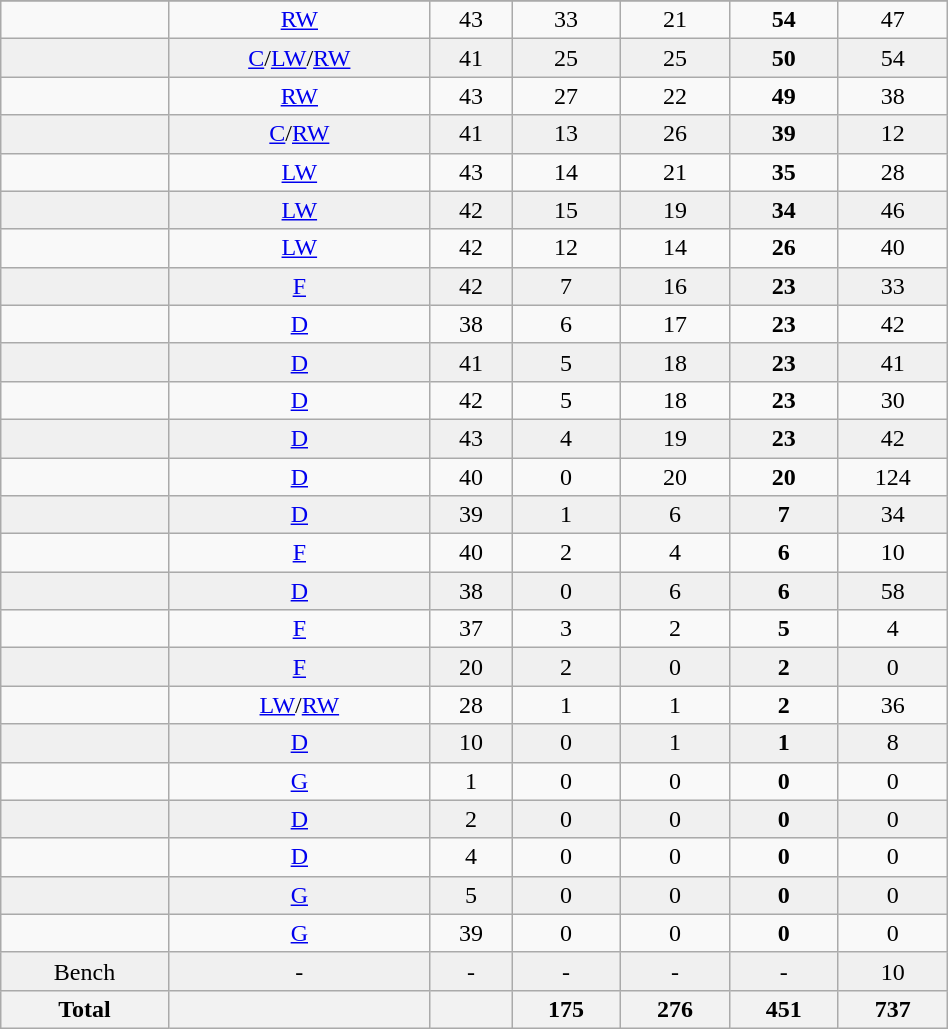<table class="wikitable sortable" width ="50%">
<tr align="center">
</tr>
<tr align="center" bgcolor="">
<td></td>
<td><a href='#'>RW</a></td>
<td>43</td>
<td>33</td>
<td>21</td>
<td><strong>54</strong></td>
<td>47</td>
</tr>
<tr align="center" bgcolor="f0f0f0">
<td></td>
<td><a href='#'>C</a>/<a href='#'>LW</a>/<a href='#'>RW</a></td>
<td>41</td>
<td>25</td>
<td>25</td>
<td><strong>50</strong></td>
<td>54</td>
</tr>
<tr align="center" bgcolor="">
<td></td>
<td><a href='#'>RW</a></td>
<td>43</td>
<td>27</td>
<td>22</td>
<td><strong>49</strong></td>
<td>38</td>
</tr>
<tr align="center" bgcolor="f0f0f0">
<td></td>
<td><a href='#'>C</a>/<a href='#'>RW</a></td>
<td>41</td>
<td>13</td>
<td>26</td>
<td><strong>39</strong></td>
<td>12</td>
</tr>
<tr align="center" bgcolor="">
<td></td>
<td><a href='#'>LW</a></td>
<td>43</td>
<td>14</td>
<td>21</td>
<td><strong>35</strong></td>
<td>28</td>
</tr>
<tr align="center" bgcolor="f0f0f0">
<td></td>
<td><a href='#'>LW</a></td>
<td>42</td>
<td>15</td>
<td>19</td>
<td><strong>34</strong></td>
<td>46</td>
</tr>
<tr align="center" bgcolor="">
<td></td>
<td><a href='#'>LW</a></td>
<td>42</td>
<td>12</td>
<td>14</td>
<td><strong>26</strong></td>
<td>40</td>
</tr>
<tr align="center" bgcolor="f0f0f0">
<td></td>
<td><a href='#'>F</a></td>
<td>42</td>
<td>7</td>
<td>16</td>
<td><strong>23</strong></td>
<td>33</td>
</tr>
<tr align="center" bgcolor="">
<td></td>
<td><a href='#'>D</a></td>
<td>38</td>
<td>6</td>
<td>17</td>
<td><strong>23</strong></td>
<td>42</td>
</tr>
<tr align="center" bgcolor="f0f0f0">
<td></td>
<td><a href='#'>D</a></td>
<td>41</td>
<td>5</td>
<td>18</td>
<td><strong>23</strong></td>
<td>41</td>
</tr>
<tr align="center" bgcolor="">
<td></td>
<td><a href='#'>D</a></td>
<td>42</td>
<td>5</td>
<td>18</td>
<td><strong>23</strong></td>
<td>30</td>
</tr>
<tr align="center" bgcolor="f0f0f0">
<td></td>
<td><a href='#'>D</a></td>
<td>43</td>
<td>4</td>
<td>19</td>
<td><strong>23</strong></td>
<td>42</td>
</tr>
<tr align="center" bgcolor="">
<td></td>
<td><a href='#'>D</a></td>
<td>40</td>
<td>0</td>
<td>20</td>
<td><strong>20</strong></td>
<td>124</td>
</tr>
<tr align="center" bgcolor="f0f0f0">
<td></td>
<td><a href='#'>D</a></td>
<td>39</td>
<td>1</td>
<td>6</td>
<td><strong>7</strong></td>
<td>34</td>
</tr>
<tr align="center" bgcolor="">
<td></td>
<td><a href='#'>F</a></td>
<td>40</td>
<td>2</td>
<td>4</td>
<td><strong>6</strong></td>
<td>10</td>
</tr>
<tr align="center" bgcolor="f0f0f0">
<td></td>
<td><a href='#'>D</a></td>
<td>38</td>
<td>0</td>
<td>6</td>
<td><strong>6</strong></td>
<td>58</td>
</tr>
<tr align="center" bgcolor="">
<td></td>
<td><a href='#'>F</a></td>
<td>37</td>
<td>3</td>
<td>2</td>
<td><strong>5</strong></td>
<td>4</td>
</tr>
<tr align="center" bgcolor="f0f0f0">
<td></td>
<td><a href='#'>F</a></td>
<td>20</td>
<td>2</td>
<td>0</td>
<td><strong>2</strong></td>
<td>0</td>
</tr>
<tr align="center" bgcolor="">
<td></td>
<td><a href='#'>LW</a>/<a href='#'>RW</a></td>
<td>28</td>
<td>1</td>
<td>1</td>
<td><strong>2</strong></td>
<td>36</td>
</tr>
<tr align="center" bgcolor="f0f0f0">
<td></td>
<td><a href='#'>D</a></td>
<td>10</td>
<td>0</td>
<td>1</td>
<td><strong>1</strong></td>
<td>8</td>
</tr>
<tr align="center" bgcolor="">
<td></td>
<td><a href='#'>G</a></td>
<td>1</td>
<td>0</td>
<td>0</td>
<td><strong>0</strong></td>
<td>0</td>
</tr>
<tr align="center" bgcolor="f0f0f0">
<td></td>
<td><a href='#'>D</a></td>
<td>2</td>
<td>0</td>
<td>0</td>
<td><strong>0</strong></td>
<td>0</td>
</tr>
<tr align="center" bgcolor="">
<td></td>
<td><a href='#'>D</a></td>
<td>4</td>
<td>0</td>
<td>0</td>
<td><strong>0</strong></td>
<td>0</td>
</tr>
<tr align="center" bgcolor="f0f0f0">
<td></td>
<td><a href='#'>G</a></td>
<td>5</td>
<td>0</td>
<td>0</td>
<td><strong>0</strong></td>
<td>0</td>
</tr>
<tr align="center" bgcolor="">
<td></td>
<td><a href='#'>G</a></td>
<td>39</td>
<td>0</td>
<td>0</td>
<td><strong>0</strong></td>
<td>0</td>
</tr>
<tr align="center" bgcolor="f0f0f0">
<td>Bench</td>
<td>-</td>
<td>-</td>
<td>-</td>
<td>-</td>
<td>-</td>
<td>10</td>
</tr>
<tr>
<th>Total</th>
<th></th>
<th></th>
<th>175</th>
<th>276</th>
<th>451</th>
<th>737</th>
</tr>
</table>
